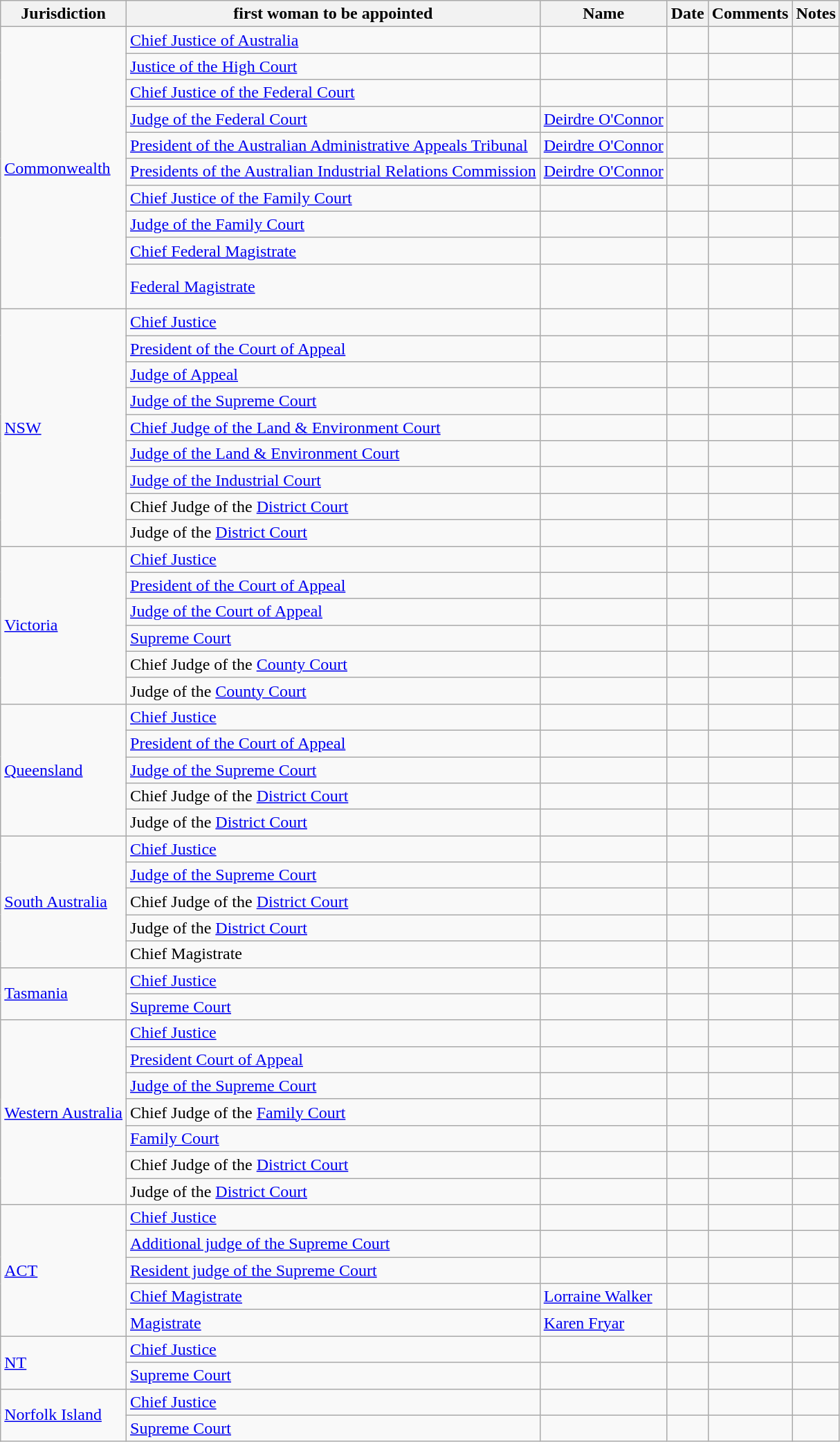<table class="wikitable sortable" border="1" ||>
<tr>
<th>Jurisdiction</th>
<th>first woman to be appointed</th>
<th>Name</th>
<th>Date</th>
<th class="unsortable">Comments</th>
<th class="unsortable">Notes</th>
</tr>
<tr>
<td rowspan="10"><a href='#'>Commonwealth</a></td>
<td><a href='#'>Chief Justice of Australia</a></td>
<td></td>
<td></td>
<td></td>
<td></td>
</tr>
<tr>
<td><a href='#'>Justice of the High Court</a></td>
<td></td>
<td></td>
<td></td>
<td></td>
</tr>
<tr>
<td><a href='#'>Chief Justice of the Federal Court</a></td>
<td></td>
<td></td>
<td></td>
<td></td>
</tr>
<tr>
<td><a href='#'>Judge of the Federal Court</a></td>
<td><a href='#'>Deirdre O'Connor</a></td>
<td></td>
<td></td>
<td></td>
</tr>
<tr>
<td><a href='#'>President of the Australian Administrative Appeals Tribunal</a></td>
<td><a href='#'>Deirdre O'Connor</a></td>
<td></td>
<td></td>
<td></td>
</tr>
<tr>
<td><a href='#'>Presidents of the Australian Industrial Relations Commission</a></td>
<td><a href='#'>Deirdre O'Connor</a></td>
<td></td>
<td></td>
<td></td>
</tr>
<tr>
<td><a href='#'>Chief Justice of the Family Court</a></td>
<td></td>
<td></td>
<td></td>
<td></td>
</tr>
<tr>
<td><a href='#'>Judge of the Family Court</a></td>
<td></td>
<td></td>
<td></td>
<td></td>
</tr>
<tr>
<td><a href='#'>Chief Federal Magistrate</a> </td>
<td></td>
<td></td>
<td></td>
<td></td>
</tr>
<tr>
<td><a href='#'>Federal Magistrate</a></td>
<td><br><br></td>
<td></td>
<td></td>
<td></td>
</tr>
<tr>
<td rowspan="9"><a href='#'>NSW</a></td>
<td><a href='#'>Chief Justice</a></td>
<td></td>
<td></td>
<td></td>
<td></td>
</tr>
<tr>
<td><a href='#'>President of the Court of Appeal</a></td>
<td></td>
<td></td>
<td></td>
<td></td>
</tr>
<tr>
<td><a href='#'>Judge of Appeal</a></td>
<td></td>
<td></td>
<td></td>
<td></td>
</tr>
<tr>
<td><a href='#'>Judge of the Supreme Court</a></td>
<td></td>
<td></td>
<td></td>
<td></td>
</tr>
<tr>
<td><a href='#'>Chief Judge of the Land & Environment Court</a></td>
<td></td>
<td></td>
<td></td>
<td></td>
</tr>
<tr>
<td><a href='#'>Judge of the Land & Environment Court</a></td>
<td></td>
<td></td>
<td></td>
<td></td>
</tr>
<tr>
<td><a href='#'>Judge of the Industrial Court</a></td>
<td></td>
<td></td>
<td></td>
<td></td>
</tr>
<tr>
<td>Chief Judge of the <a href='#'>District Court</a></td>
<td></td>
<td></td>
<td></td>
<td></td>
</tr>
<tr>
<td>Judge of the <a href='#'>District Court</a></td>
<td></td>
<td></td>
<td></td>
<td></td>
</tr>
<tr>
<td rowspan="6"><a href='#'>Victoria</a></td>
<td><a href='#'>Chief Justice</a></td>
<td></td>
<td></td>
<td></td>
<td></td>
</tr>
<tr>
<td><a href='#'>President of the Court of Appeal</a></td>
<td></td>
<td></td>
<td></td>
<td></td>
</tr>
<tr>
<td><a href='#'>Judge of the Court of Appeal</a></td>
<td></td>
<td></td>
<td></td>
<td></td>
</tr>
<tr>
<td><a href='#'>Supreme Court</a></td>
<td></td>
<td></td>
<td></td>
<td></td>
</tr>
<tr>
<td>Chief Judge of the <a href='#'>County Court</a></td>
<td></td>
<td></td>
<td></td>
<td></td>
</tr>
<tr>
<td>Judge of the <a href='#'>County Court</a></td>
<td></td>
<td></td>
<td></td>
<td></td>
</tr>
<tr>
<td rowspan="5"><a href='#'>Queensland</a></td>
<td><a href='#'>Chief Justice</a></td>
<td></td>
<td></td>
<td></td>
<td></td>
</tr>
<tr>
<td><a href='#'>President of the Court of Appeal</a></td>
<td></td>
<td></td>
<td></td>
<td></td>
</tr>
<tr>
<td><a href='#'>Judge of the Supreme Court</a></td>
<td></td>
<td></td>
<td></td>
<td></td>
</tr>
<tr>
<td>Chief Judge of the <a href='#'>District Court</a></td>
<td></td>
<td></td>
<td></td>
<td></td>
</tr>
<tr>
<td>Judge of the <a href='#'>District Court</a></td>
<td></td>
<td></td>
<td></td>
<td></td>
</tr>
<tr>
<td rowspan="5"><a href='#'>South Australia</a></td>
<td><a href='#'>Chief Justice</a></td>
<td></td>
<td></td>
<td></td>
<td></td>
</tr>
<tr>
<td><a href='#'>Judge of the Supreme Court</a></td>
<td></td>
<td></td>
<td></td>
<td></td>
</tr>
<tr>
<td>Chief Judge of the <a href='#'>District Court</a></td>
<td></td>
<td></td>
<td></td>
<td></td>
</tr>
<tr>
<td>Judge of the <a href='#'>District Court</a></td>
<td></td>
<td></td>
<td></td>
<td></td>
</tr>
<tr>
<td>Chief Magistrate</td>
<td></td>
<td></td>
<td></td>
<td></td>
</tr>
<tr>
<td rowspan="2"><a href='#'>Tasmania</a></td>
<td><a href='#'>Chief Justice</a></td>
<td></td>
<td></td>
<td></td>
<td></td>
</tr>
<tr>
<td><a href='#'>Supreme Court</a></td>
<td></td>
<td></td>
<td></td>
<td></td>
</tr>
<tr>
<td rowspan="7"><a href='#'>Western Australia</a></td>
<td><a href='#'>Chief Justice</a></td>
<td></td>
<td></td>
<td></td>
<td></td>
</tr>
<tr>
<td><a href='#'>President Court of Appeal</a></td>
<td></td>
<td></td>
<td></td>
<td></td>
</tr>
<tr>
<td><a href='#'>Judge of the Supreme Court</a></td>
<td></td>
<td></td>
<td></td>
<td></td>
</tr>
<tr>
<td>Chief Judge of the <a href='#'>Family Court</a></td>
<td></td>
<td></td>
<td></td>
<td></td>
</tr>
<tr>
<td><a href='#'>Family Court</a></td>
<td></td>
<td></td>
<td></td>
<td></td>
</tr>
<tr>
<td>Chief Judge of the <a href='#'>District Court</a></td>
<td></td>
<td></td>
<td></td>
<td></td>
</tr>
<tr>
<td>Judge of the <a href='#'>District Court</a></td>
<td></td>
<td></td>
<td></td>
<td></td>
</tr>
<tr>
<td rowspan="5"><a href='#'>ACT</a></td>
<td><a href='#'>Chief Justice</a></td>
<td></td>
<td></td>
<td></td>
<td></td>
</tr>
<tr>
<td><a href='#'>Additional judge of the Supreme Court</a></td>
<td></td>
<td></td>
<td></td>
<td></td>
</tr>
<tr>
<td><a href='#'>Resident judge of the Supreme Court</a></td>
<td></td>
<td></td>
<td></td>
<td></td>
</tr>
<tr>
<td><a href='#'>Chief Magistrate</a></td>
<td><a href='#'>Lorraine Walker</a></td>
<td></td>
<td></td>
<td></td>
</tr>
<tr>
<td><a href='#'>Magistrate</a></td>
<td><a href='#'>Karen Fryar</a></td>
<td></td>
<td></td>
<td></td>
</tr>
<tr>
<td rowspan="2"><a href='#'>NT</a></td>
<td><a href='#'>Chief Justice</a></td>
<td></td>
<td></td>
<td></td>
<td></td>
</tr>
<tr>
<td><a href='#'>Supreme Court</a></td>
<td></td>
<td></td>
<td></td>
<td></td>
</tr>
<tr>
<td rowspan="2"><a href='#'>Norfolk Island</a></td>
<td><a href='#'>Chief Justice</a></td>
<td></td>
<td></td>
<td></td>
<td></td>
</tr>
<tr>
<td><a href='#'>Supreme Court</a></td>
<td></td>
<td></td>
<td></td>
<td></td>
</tr>
</table>
